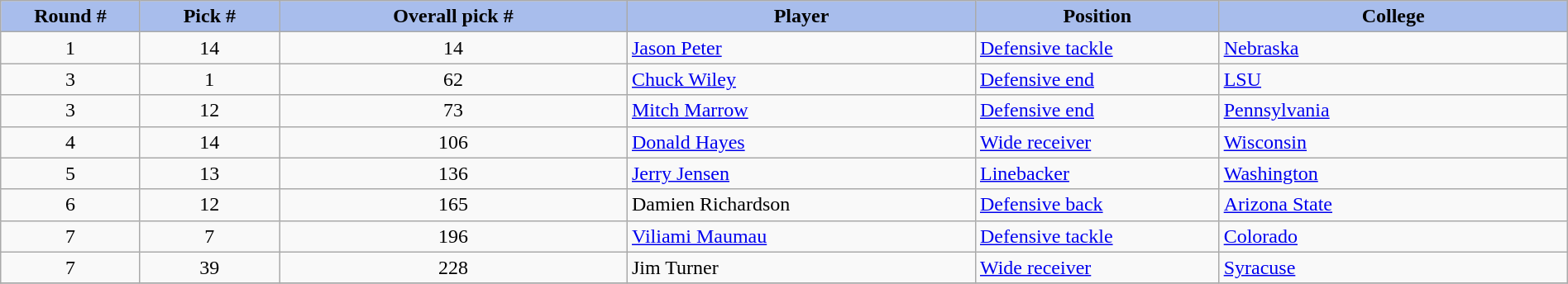<table class="wikitable" style="width: 100%">
<tr>
<th style="background:#A8BDEC;" width=8%>Round #</th>
<th width=8% style="background:#A8BDEC;">Pick #</th>
<th width=20% style="background:#A8BDEC;">Overall pick #</th>
<th width=20% style="background:#A8BDEC;">Player</th>
<th width=14% style="background:#A8BDEC;">Position</th>
<th width=20% style="background:#A8BDEC;">College</th>
</tr>
<tr>
<td align=center>1</td>
<td align=center>14</td>
<td align=center>14</td>
<td><a href='#'>Jason Peter</a></td>
<td><a href='#'>Defensive tackle</a></td>
<td><a href='#'>Nebraska</a></td>
</tr>
<tr>
<td align=center>3</td>
<td align=center>1</td>
<td align=center>62</td>
<td><a href='#'>Chuck Wiley</a></td>
<td><a href='#'>Defensive end</a></td>
<td><a href='#'>LSU</a></td>
</tr>
<tr>
<td align=center>3</td>
<td align=center>12</td>
<td align=center>73</td>
<td><a href='#'>Mitch Marrow</a></td>
<td><a href='#'>Defensive end</a></td>
<td><a href='#'>Pennsylvania</a></td>
</tr>
<tr>
<td align=center>4</td>
<td align=center>14</td>
<td align=center>106</td>
<td><a href='#'>Donald Hayes</a></td>
<td><a href='#'>Wide receiver</a></td>
<td><a href='#'>Wisconsin</a></td>
</tr>
<tr>
<td align=center>5</td>
<td align=center>13</td>
<td align=center>136</td>
<td><a href='#'>Jerry Jensen</a></td>
<td><a href='#'>Linebacker</a></td>
<td><a href='#'>Washington</a></td>
</tr>
<tr>
<td align=center>6</td>
<td align=center>12</td>
<td align=center>165</td>
<td>Damien Richardson</td>
<td><a href='#'>Defensive back</a></td>
<td><a href='#'>Arizona State</a></td>
</tr>
<tr>
<td align=center>7</td>
<td align=center>7</td>
<td align=center>196</td>
<td><a href='#'>Viliami Maumau</a></td>
<td><a href='#'>Defensive tackle</a></td>
<td><a href='#'>Colorado</a></td>
</tr>
<tr>
<td align=center>7</td>
<td align=center>39</td>
<td align=center>228</td>
<td>Jim Turner</td>
<td><a href='#'>Wide receiver</a></td>
<td><a href='#'>Syracuse</a></td>
</tr>
<tr>
</tr>
</table>
